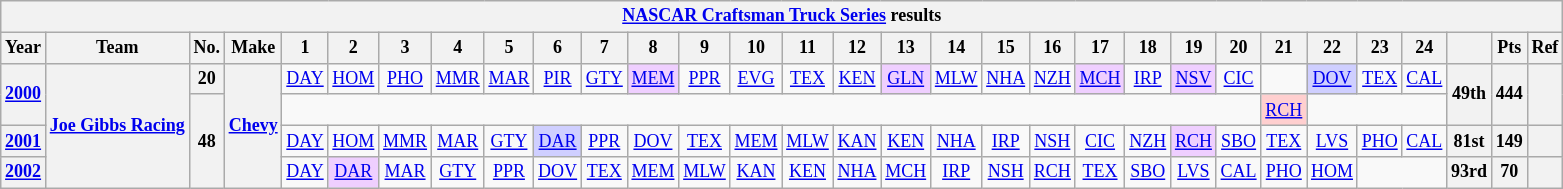<table class="wikitable" style="text-align:center; font-size:75%">
<tr>
<th colspan=45><a href='#'>NASCAR Craftsman Truck Series</a> results</th>
</tr>
<tr>
<th>Year</th>
<th>Team</th>
<th>No.</th>
<th>Make</th>
<th>1</th>
<th>2</th>
<th>3</th>
<th>4</th>
<th>5</th>
<th>6</th>
<th>7</th>
<th>8</th>
<th>9</th>
<th>10</th>
<th>11</th>
<th>12</th>
<th>13</th>
<th>14</th>
<th>15</th>
<th>16</th>
<th>17</th>
<th>18</th>
<th>19</th>
<th>20</th>
<th>21</th>
<th>22</th>
<th>23</th>
<th>24</th>
<th></th>
<th>Pts</th>
<th>Ref</th>
</tr>
<tr>
<th rowspan=2><a href='#'>2000</a></th>
<th rowspan=4><a href='#'>Joe Gibbs Racing</a></th>
<th>20</th>
<th rowspan=4><a href='#'>Chevy</a></th>
<td><a href='#'>DAY</a></td>
<td><a href='#'>HOM</a></td>
<td><a href='#'>PHO</a></td>
<td><a href='#'>MMR</a></td>
<td><a href='#'>MAR</a></td>
<td><a href='#'>PIR</a></td>
<td><a href='#'>GTY</a></td>
<td style="background:#EFCFFF;"><a href='#'>MEM</a><br></td>
<td><a href='#'>PPR</a></td>
<td><a href='#'>EVG</a></td>
<td><a href='#'>TEX</a></td>
<td><a href='#'>KEN</a></td>
<td style="background:#EFCFFF;"><a href='#'>GLN</a><br></td>
<td><a href='#'>MLW</a></td>
<td><a href='#'>NHA</a></td>
<td><a href='#'>NZH</a></td>
<td style="background:#EFCFFF;"><a href='#'>MCH</a><br></td>
<td><a href='#'>IRP</a></td>
<td style="background:#EFCFFF;"><a href='#'>NSV</a><br></td>
<td><a href='#'>CIC</a></td>
<td></td>
<td style="background:#CFCFFF;"><a href='#'>DOV</a><br></td>
<td><a href='#'>TEX</a></td>
<td><a href='#'>CAL</a></td>
<th rowspan=2>49th</th>
<th rowspan=2>444</th>
<th rowspan=2></th>
</tr>
<tr>
<th rowspan=3>48</th>
<td colspan=20></td>
<td style="background:#FFCFCF;"><a href='#'>RCH</a><br></td>
<td colspan=3></td>
</tr>
<tr>
<th><a href='#'>2001</a></th>
<td><a href='#'>DAY</a></td>
<td><a href='#'>HOM</a></td>
<td><a href='#'>MMR</a></td>
<td><a href='#'>MAR</a></td>
<td><a href='#'>GTY</a></td>
<td style="background:#CFCFFF;"><a href='#'>DAR</a><br></td>
<td><a href='#'>PPR</a></td>
<td><a href='#'>DOV</a></td>
<td><a href='#'>TEX</a></td>
<td><a href='#'>MEM</a></td>
<td><a href='#'>MLW</a></td>
<td><a href='#'>KAN</a></td>
<td><a href='#'>KEN</a></td>
<td><a href='#'>NHA</a></td>
<td><a href='#'>IRP</a></td>
<td><a href='#'>NSH</a></td>
<td><a href='#'>CIC</a></td>
<td><a href='#'>NZH</a></td>
<td style="background:#EFCFFF;"><a href='#'>RCH</a><br></td>
<td><a href='#'>SBO</a></td>
<td><a href='#'>TEX</a></td>
<td><a href='#'>LVS</a></td>
<td><a href='#'>PHO</a></td>
<td><a href='#'>CAL</a></td>
<th>81st</th>
<th>149</th>
<th></th>
</tr>
<tr>
<th><a href='#'>2002</a></th>
<td><a href='#'>DAY</a></td>
<td style="background:#EFCFFF;"><a href='#'>DAR</a><br></td>
<td><a href='#'>MAR</a></td>
<td><a href='#'>GTY</a></td>
<td><a href='#'>PPR</a></td>
<td><a href='#'>DOV</a></td>
<td><a href='#'>TEX</a></td>
<td><a href='#'>MEM</a></td>
<td><a href='#'>MLW</a></td>
<td><a href='#'>KAN</a></td>
<td><a href='#'>KEN</a></td>
<td><a href='#'>NHA</a></td>
<td><a href='#'>MCH</a></td>
<td><a href='#'>IRP</a></td>
<td><a href='#'>NSH</a></td>
<td><a href='#'>RCH</a></td>
<td><a href='#'>TEX</a></td>
<td><a href='#'>SBO</a></td>
<td><a href='#'>LVS</a></td>
<td><a href='#'>CAL</a></td>
<td><a href='#'>PHO</a></td>
<td><a href='#'>HOM</a></td>
<td colspan=2></td>
<th>93rd</th>
<th>70</th>
<th></th>
</tr>
</table>
